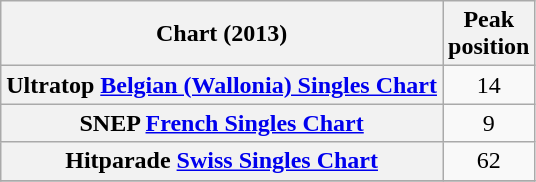<table class="wikitable sortable plainrowheaders" border="1">
<tr>
<th scope="col">Chart (2013)</th>
<th scope="col">Peak<br>position</th>
</tr>
<tr>
<th scope="row">Ultratop <a href='#'>Belgian (Wallonia) Singles Chart</a></th>
<td align="center">14</td>
</tr>
<tr>
<th scope="row">SNEP <a href='#'>French Singles Chart</a></th>
<td align="center">9</td>
</tr>
<tr>
<th scope="row">Hitparade <a href='#'>Swiss Singles Chart</a></th>
<td align="center">62</td>
</tr>
<tr>
</tr>
</table>
